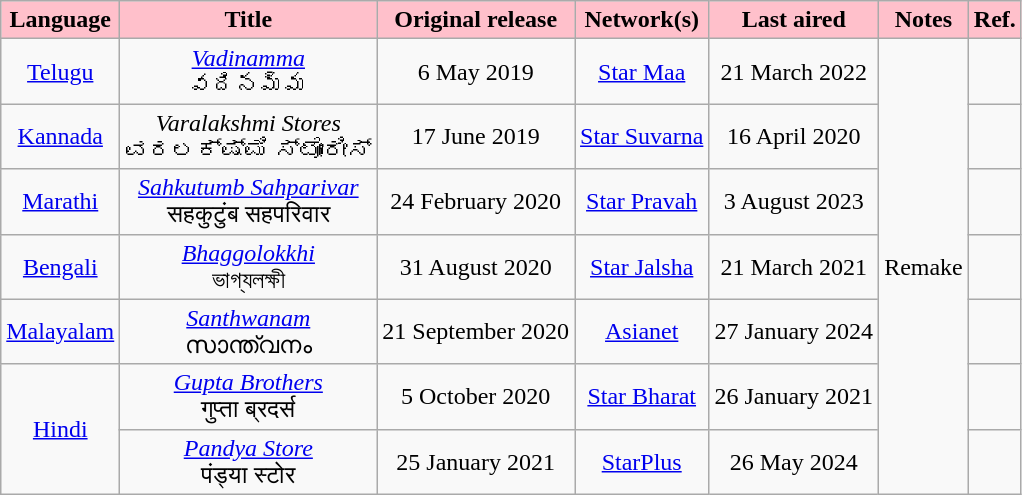<table class="wikitable" style="text-align:center;">
<tr>
<th style="background:Pink;">Language</th>
<th style="background:Pink;">Title</th>
<th style="background:Pink;">Original release</th>
<th style="background:Pink;">Network(s)</th>
<th style="background:Pink;">Last aired</th>
<th style="background:Pink;">Notes</th>
<th style="background:Pink;">Ref.</th>
</tr>
<tr>
<td><a href='#'>Telugu</a></td>
<td><em><a href='#'>Vadinamma</a></em> <br> వదినమ్మ</td>
<td>6 May 2019</td>
<td><a href='#'>Star Maa</a></td>
<td>21 March 2022</td>
<td rowspan="7">Remake</td>
<td></td>
</tr>
<tr>
<td><a href='#'>Kannada</a></td>
<td><em>Varalakshmi Stores</em> <br> ವರಲಕ್ಷ್ಮಿ ಸ್ಟೋರೀಸ್</td>
<td>17 June 2019</td>
<td><a href='#'>Star Suvarna</a></td>
<td>16 April 2020</td>
<td></td>
</tr>
<tr>
<td><a href='#'>Marathi</a></td>
<td><em><a href='#'>Sahkutumb Sahparivar</a></em> <br> सहकुटुंब सहपरिवार</td>
<td>24 February 2020</td>
<td><a href='#'>Star Pravah</a></td>
<td>3 August 2023</td>
<td></td>
</tr>
<tr>
<td><a href='#'>Bengali</a></td>
<td><em><a href='#'>Bhaggolokkhi</a></em> <br> ভাগ্যলক্ষী</td>
<td>31 August 2020</td>
<td><a href='#'>Star Jalsha</a></td>
<td>21 March 2021</td>
<td></td>
</tr>
<tr>
<td><a href='#'>Malayalam</a></td>
<td><em><a href='#'>Santhwanam</a></em> <br> സാന്ത്വനം</td>
<td>21 September 2020</td>
<td><a href='#'>Asianet</a></td>
<td>27 January 2024</td>
<td></td>
</tr>
<tr>
<td rowspan="2"><a href='#'>Hindi</a></td>
<td><em><a href='#'>Gupta Brothers</a></em> <br> गुप्ता ब्रदर्स</td>
<td>5 October 2020</td>
<td><a href='#'>Star Bharat</a></td>
<td>26 January 2021</td>
<td></td>
</tr>
<tr>
<td><em><a href='#'>Pandya Store</a></em> <br> पंड्या स्टोर</td>
<td>25 January 2021</td>
<td><a href='#'>StarPlus</a></td>
<td>26 May 2024</td>
<td></td>
</tr>
</table>
